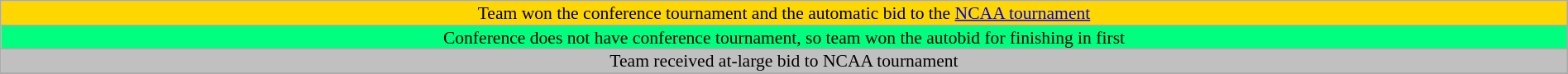<table class="wikitable" width="100%" style="font-size:90%; line-height:90%;">
<tr>
<td align="center" colspan="7" style="background:#FFD700;">Team won the conference tournament and the automatic bid to the <a href='#'>NCAA tournament</a></td>
</tr>
<tr>
<td align="center" colspan="7" style="background:#00FF7F;">Conference does not have conference tournament, so team won the autobid for finishing in first</td>
</tr>
<tr>
<td align="center" colspan="7" style="background:#C0C0C0;">Team received at-large bid to NCAA tournament</td>
</tr>
<tr>
</tr>
</table>
